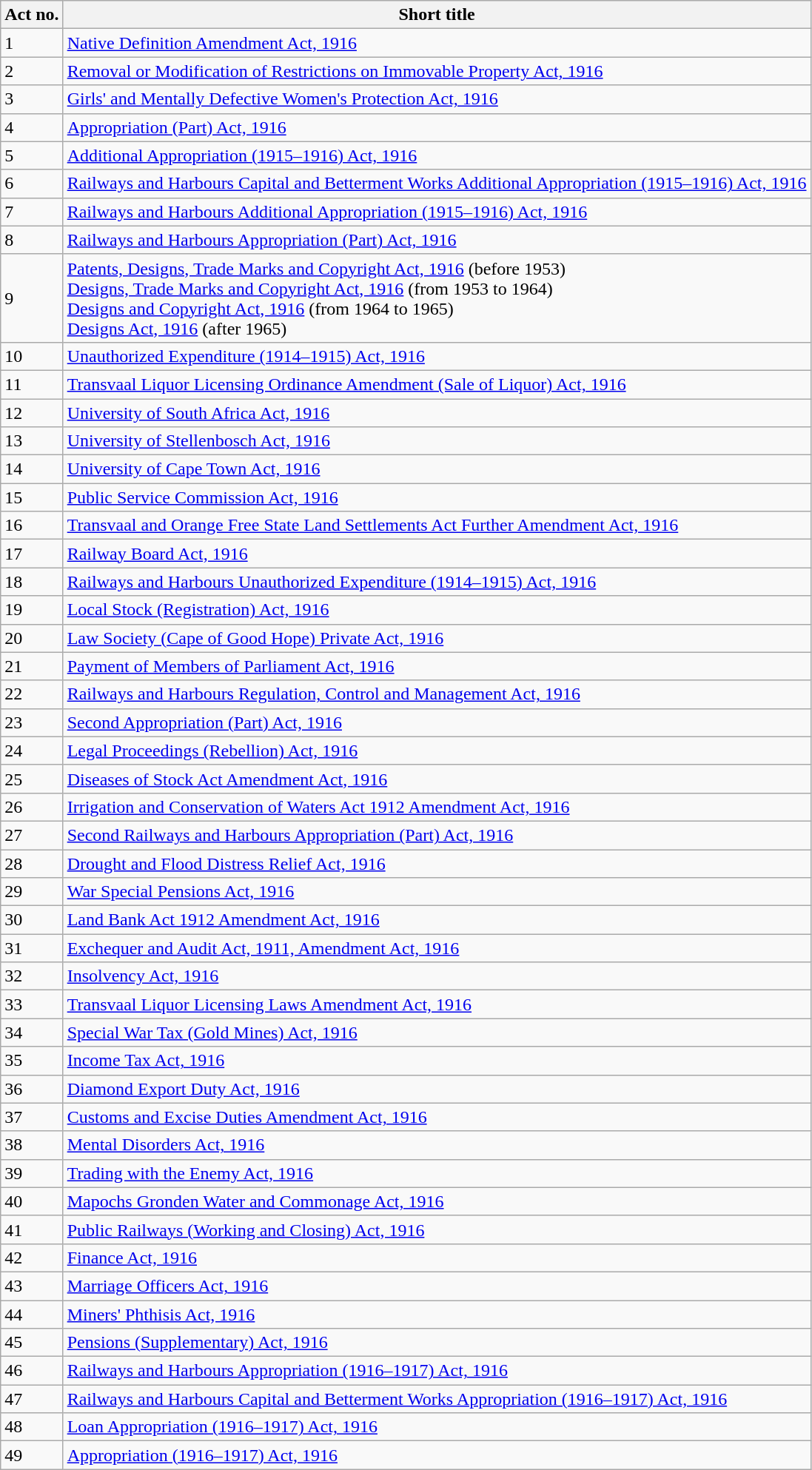<table class="wikitable sortable">
<tr>
<th>Act no.</th>
<th>Short title</th>
</tr>
<tr>
<td>1</td>
<td><a href='#'>Native Definition Amendment Act, 1916</a></td>
</tr>
<tr>
<td>2</td>
<td><a href='#'>Removal or Modification of Restrictions on Immovable Property Act, 1916</a></td>
</tr>
<tr>
<td>3</td>
<td><a href='#'>Girls' and Mentally Defective Women's Protection Act, 1916</a></td>
</tr>
<tr>
<td>4</td>
<td><a href='#'>Appropriation (Part) Act, 1916</a></td>
</tr>
<tr>
<td>5</td>
<td><a href='#'>Additional Appropriation (1915–1916) Act, 1916</a></td>
</tr>
<tr>
<td>6</td>
<td><a href='#'>Railways and Harbours Capital and Betterment Works Additional Appropriation (1915–1916) Act, 1916</a></td>
</tr>
<tr>
<td>7</td>
<td><a href='#'>Railways and Harbours Additional Appropriation (1915–1916) Act, 1916</a></td>
</tr>
<tr>
<td>8</td>
<td><a href='#'>Railways and Harbours Appropriation (Part) Act, 1916</a></td>
</tr>
<tr>
<td>9</td>
<td><a href='#'>Patents, Designs, Trade Marks and Copyright Act, 1916</a> (before 1953)<br> <a href='#'>Designs, Trade Marks and Copyright Act, 1916</a> (from 1953 to 1964) <br><a href='#'>Designs and Copyright Act, 1916</a> (from 1964 to 1965) <br><a href='#'>Designs Act, 1916</a> (after 1965)</td>
</tr>
<tr>
<td>10</td>
<td><a href='#'>Unauthorized Expenditure (1914–1915) Act, 1916</a></td>
</tr>
<tr>
<td>11</td>
<td><a href='#'>Transvaal Liquor Licensing Ordinance Amendment (Sale of Liquor) Act, 1916</a></td>
</tr>
<tr>
<td>12</td>
<td><a href='#'>University of South Africa Act, 1916</a></td>
</tr>
<tr>
<td>13</td>
<td><a href='#'>University of Stellenbosch Act, 1916</a></td>
</tr>
<tr>
<td>14</td>
<td><a href='#'>University of Cape Town Act, 1916</a></td>
</tr>
<tr>
<td>15</td>
<td><a href='#'>Public Service Commission Act, 1916</a></td>
</tr>
<tr>
<td>16</td>
<td><a href='#'>Transvaal and Orange Free State Land Settlements Act Further Amendment Act, 1916</a></td>
</tr>
<tr>
<td>17</td>
<td><a href='#'>Railway Board Act, 1916</a></td>
</tr>
<tr>
<td>18</td>
<td><a href='#'>Railways and Harbours Unauthorized Expenditure (1914–1915) Act, 1916</a></td>
</tr>
<tr>
<td>19</td>
<td><a href='#'>Local Stock (Registration) Act, 1916</a></td>
</tr>
<tr>
<td>20</td>
<td><a href='#'>Law Society (Cape of Good Hope) Private Act, 1916</a></td>
</tr>
<tr>
<td>21</td>
<td><a href='#'>Payment of Members of Parliament Act, 1916</a></td>
</tr>
<tr>
<td>22</td>
<td><a href='#'>Railways and Harbours Regulation, Control and Management Act, 1916</a></td>
</tr>
<tr>
<td>23</td>
<td><a href='#'>Second Appropriation (Part) Act, 1916</a></td>
</tr>
<tr>
<td>24</td>
<td><a href='#'>Legal Proceedings (Rebellion) Act, 1916</a></td>
</tr>
<tr>
<td>25</td>
<td><a href='#'>Diseases of Stock Act Amendment Act, 1916</a></td>
</tr>
<tr>
<td>26</td>
<td><a href='#'>Irrigation and Conservation of Waters Act 1912 Amendment Act, 1916</a></td>
</tr>
<tr>
<td>27</td>
<td><a href='#'>Second Railways and Harbours Appropriation (Part) Act, 1916</a></td>
</tr>
<tr>
<td>28</td>
<td><a href='#'>Drought and Flood Distress Relief Act, 1916</a></td>
</tr>
<tr>
<td>29</td>
<td><a href='#'>War Special Pensions Act, 1916</a></td>
</tr>
<tr>
<td>30</td>
<td><a href='#'>Land Bank Act 1912 Amendment Act, 1916</a></td>
</tr>
<tr>
<td>31</td>
<td><a href='#'>Exchequer and Audit Act, 1911, Amendment Act, 1916</a></td>
</tr>
<tr>
<td>32</td>
<td><a href='#'>Insolvency Act, 1916</a></td>
</tr>
<tr>
<td>33</td>
<td><a href='#'>Transvaal Liquor Licensing Laws Amendment Act, 1916</a></td>
</tr>
<tr>
<td>34</td>
<td><a href='#'>Special War Tax (Gold Mines) Act, 1916</a></td>
</tr>
<tr>
<td>35</td>
<td><a href='#'>Income Tax Act, 1916</a></td>
</tr>
<tr>
<td>36</td>
<td><a href='#'>Diamond Export Duty Act, 1916</a></td>
</tr>
<tr>
<td>37</td>
<td><a href='#'>Customs and Excise Duties Amendment Act, 1916</a></td>
</tr>
<tr>
<td>38</td>
<td><a href='#'>Mental Disorders Act, 1916</a></td>
</tr>
<tr>
<td>39</td>
<td><a href='#'>Trading with the Enemy Act, 1916</a></td>
</tr>
<tr>
<td>40</td>
<td><a href='#'>Mapochs Gronden Water and Commonage Act, 1916</a></td>
</tr>
<tr>
<td>41</td>
<td><a href='#'>Public Railways (Working and Closing) Act, 1916</a></td>
</tr>
<tr>
<td>42</td>
<td><a href='#'>Finance Act, 1916</a></td>
</tr>
<tr>
<td>43</td>
<td><a href='#'>Marriage Officers Act, 1916</a></td>
</tr>
<tr>
<td>44</td>
<td><a href='#'>Miners' Phthisis Act, 1916</a></td>
</tr>
<tr>
<td>45</td>
<td><a href='#'>Pensions (Supplementary) Act, 1916</a></td>
</tr>
<tr>
<td>46</td>
<td><a href='#'>Railways and Harbours Appropriation (1916–1917) Act, 1916</a></td>
</tr>
<tr>
<td>47</td>
<td><a href='#'>Railways and Harbours Capital and Betterment Works Appropriation (1916–1917) Act, 1916</a></td>
</tr>
<tr>
<td>48</td>
<td><a href='#'>Loan Appropriation (1916–1917) Act, 1916</a></td>
</tr>
<tr>
<td>49</td>
<td><a href='#'>Appropriation (1916–1917) Act, 1916</a></td>
</tr>
</table>
